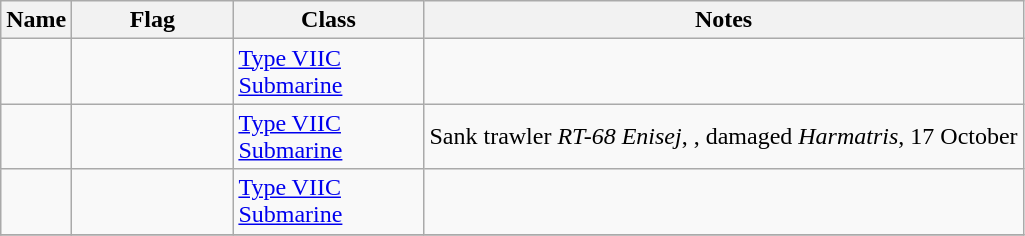<table class="wikitable sortable">
<tr>
<th scope="col" width="40px">Name</th>
<th scope="col" width="100px">Flag</th>
<th scope="col" width="120px">Class</th>
<th>Notes</th>
</tr>
<tr>
<td align="left"></td>
<td align="left"></td>
<td align="left"><a href='#'>Type VIIC Submarine</a></td>
<td align="left"></td>
</tr>
<tr>
<td align="left"></td>
<td align="left"></td>
<td align="left"><a href='#'>Type VIIC Submarine</a></td>
<td align="left">Sank trawler <em>RT-68 Enisej</em>, , damaged <em>Harmatris</em>, 17 October</td>
</tr>
<tr>
<td align="left"></td>
<td align="left"></td>
<td align="left"><a href='#'>Type VIIC Submarine</a></td>
<td align="left"></td>
</tr>
<tr>
</tr>
</table>
